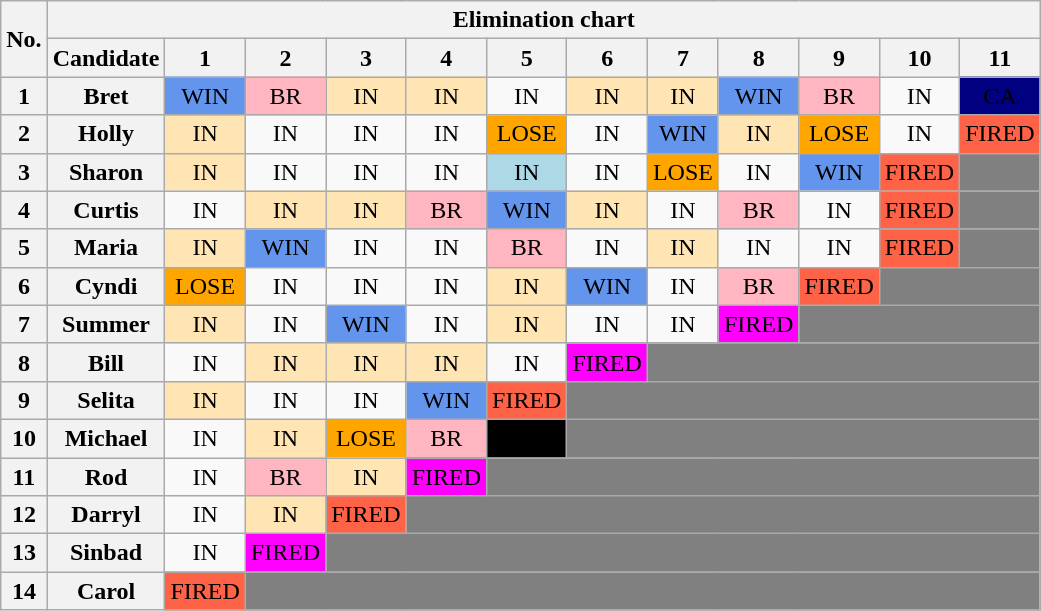<table class="wikitable" style="text-align:center;">
<tr>
<th rowspan="2">No.</th>
<th colspan="12">Elimination chart</th>
</tr>
<tr>
<th>Candidate</th>
<th>1</th>
<th>2</th>
<th>3</th>
<th>4</th>
<th>5</th>
<th>6</th>
<th>7</th>
<th>8</th>
<th>9</th>
<th>10</th>
<th>11</th>
</tr>
<tr>
<th>1</th>
<th>Bret</th>
<td style="background:cornflowerblue;">WIN</td>
<td style="background:lightpink;">BR</td>
<td style="background:#FFE5B4;">IN</td>
<td style="background:#FFE5B4;">IN</td>
<td>IN</td>
<td style="background:#FFE5B4;">IN</td>
<td style="background:#FFE5B4;">IN</td>
<td style="background:cornflowerblue;">WIN</td>
<td style="background:lightpink;">BR</td>
<td>IN</td>
<td style="background:navy;"><span> CA </span></td>
</tr>
<tr>
<th>2</th>
<th>Holly</th>
<td style="background:#FFE5B4;">IN</td>
<td>IN</td>
<td>IN</td>
<td>IN</td>
<td style="background:orange;">LOSE</td>
<td>IN</td>
<td style="background:cornflowerblue;">WIN</td>
<td style="background:#FFE5B4;">IN</td>
<td style="background:orange;">LOSE</td>
<td>IN</td>
<td style="background:tomato;">FIRED</td>
</tr>
<tr>
<th>3</th>
<th>Sharon</th>
<td style="background:#FFE5B4;">IN</td>
<td>IN</td>
<td>IN</td>
<td>IN</td>
<td style="background:lightblue;">IN</td>
<td>IN</td>
<td style="background:orange;">LOSE</td>
<td>IN</td>
<td style="background:cornflowerblue;">WIN</td>
<td style="background:tomato;">FIRED</td>
<td colspan="2" style="background:gray;"></td>
</tr>
<tr>
<th>4</th>
<th>Curtis</th>
<td>IN</td>
<td style="background:#FFE5B4;">IN</td>
<td style="background:#FFE5B4;">IN</td>
<td style="background:lightpink;">BR</td>
<td style="background:cornflowerblue;">WIN</td>
<td style="background:#FFE5B4;">IN</td>
<td>IN</td>
<td style="background:lightpink;">BR</td>
<td>IN</td>
<td style="background:tomato;">FIRED</td>
<td colspan="2" style="background:gray;"></td>
</tr>
<tr>
<th>5</th>
<th>Maria</th>
<td style="background:#FFE5B4;">IN</td>
<td style="background:cornflowerblue;">WIN</td>
<td>IN</td>
<td>IN</td>
<td style="background:lightpink;">BR</td>
<td>IN</td>
<td style="background:#FFE5B4;">IN</td>
<td>IN</td>
<td>IN</td>
<td style="background:tomato;">FIRED</td>
<td colspan="2" style="background:gray;"></td>
</tr>
<tr>
<th>6</th>
<th>Cyndi</th>
<td style="background:orange;">LOSE</td>
<td>IN</td>
<td>IN</td>
<td>IN</td>
<td style="background:#FFE5B4;">IN</td>
<td style="background:cornflowerblue;">WIN</td>
<td>IN</td>
<td style="background:lightpink;">BR</td>
<td style="background:tomato;">FIRED</td>
<td colspan="3" style="background:gray;"></td>
</tr>
<tr>
<th>7</th>
<th>Summer</th>
<td style="background:#FFE5B4;">IN</td>
<td>IN</td>
<td style="background:cornflowerblue;">WIN</td>
<td>IN</td>
<td style="background:#FFE5B4;">IN</td>
<td>IN</td>
<td>IN</td>
<td style="background:magenta;">FIRED</td>
<td colspan="4" style="background:gray;"></td>
</tr>
<tr>
<th>8</th>
<th>Bill</th>
<td>IN</td>
<td style="background:#FFE5B4;">IN</td>
<td style="background:#FFE5B4;">IN</td>
<td style="background:#FFE5B4;">IN</td>
<td>IN</td>
<td style="background:magenta;">FIRED</td>
<td colspan="6" style="background:gray;"></td>
</tr>
<tr>
<th>9</th>
<th>Selita</th>
<td style="background:#FFE5B4;">IN</td>
<td>IN</td>
<td>IN</td>
<td style="background:cornflowerblue;">WIN</td>
<td style="background:tomato;">FIRED</td>
<td colspan="7" style="background:gray;"></td>
</tr>
<tr>
<th>10</th>
<th>Michael</th>
<td>IN</td>
<td style="background:#FFE5B4;">IN</td>
<td style="background:orange;">LOSE</td>
<td style="background:lightpink;">BR</td>
<td style="background:black;"><span> QUIT </span></td>
<td colspan="7" style="background:gray;"></td>
</tr>
<tr>
<th>11</th>
<th>Rod</th>
<td>IN</td>
<td style="background:lightpink;">BR</td>
<td style="background:#FFE5B4;">IN</td>
<td style="background:magenta;">FIRED</td>
<td colspan="8" style="background:gray;"></td>
</tr>
<tr>
<th>12</th>
<th>Darryl</th>
<td>IN</td>
<td style="background:#FFE5B4;">IN</td>
<td style="background:tomato;">FIRED</td>
<td colspan="9" style="background:gray;"></td>
</tr>
<tr>
<th>13</th>
<th>Sinbad</th>
<td>IN</td>
<td style="background:magenta;">FIRED</td>
<td colspan="10" style="background:gray;"></td>
</tr>
<tr>
<th>14</th>
<th>Carol</th>
<td style="background:tomato;">FIRED</td>
<td colspan="11" style="background:gray;"></td>
</tr>
</table>
